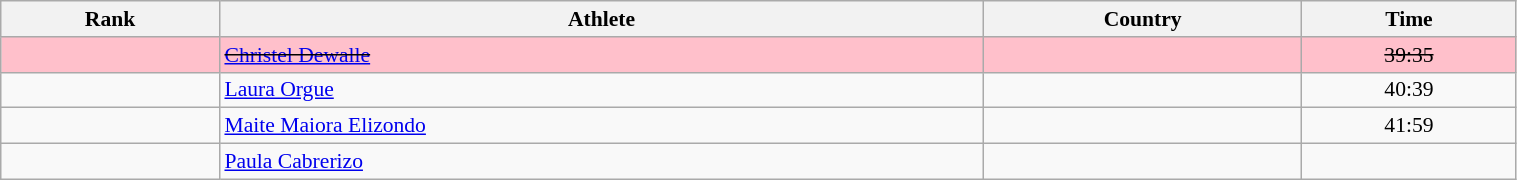<table class="wikitable" width=80% style="font-size:90%; text-align:center;">
<tr>
<th>Rank</th>
<th>Athlete</th>
<th>Country</th>
<th>Time</th>
</tr>
<tr bgcolor=pink>
<td></td>
<td align=left><del><a href='#'>Christel Dewalle</a></del></td>
<td align=left><del></del></td>
<td><del>39:35</del></td>
</tr>
<tr>
<td></td>
<td align=left><a href='#'>Laura Orgue</a></td>
<td align=left></td>
<td>40:39</td>
</tr>
<tr>
<td></td>
<td align=left><a href='#'>Maite Maiora Elizondo</a></td>
<td align=left></td>
<td>41:59</td>
</tr>
<tr>
<td></td>
<td align=left><a href='#'>Paula Cabrerizo</a></td>
<td align=left></td>
<td></td>
</tr>
</table>
